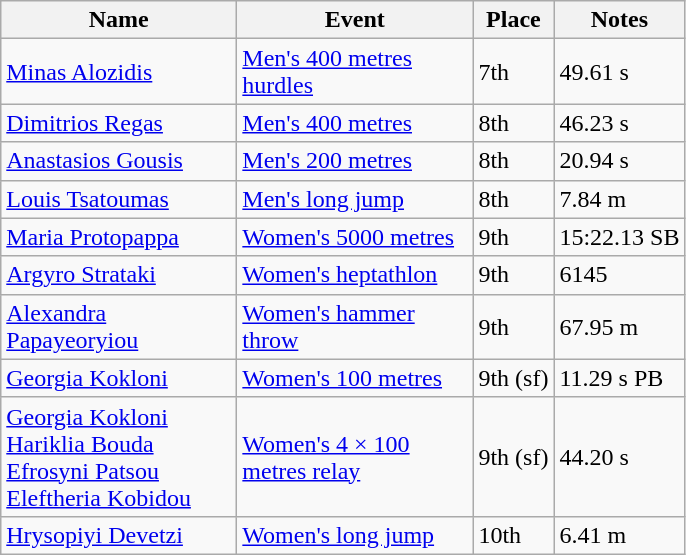<table class="wikitable sortable">
<tr>
<th width=150>Name</th>
<th width=150>Event</th>
<th>Place</th>
<th>Notes</th>
</tr>
<tr>
<td><a href='#'>Minas Alozidis</a></td>
<td><a href='#'>Men's 400 metres hurdles</a></td>
<td>7th</td>
<td>49.61 s</td>
</tr>
<tr>
<td><a href='#'>Dimitrios Regas</a></td>
<td><a href='#'>Men's 400 metres</a></td>
<td>8th</td>
<td>46.23 s</td>
</tr>
<tr>
<td><a href='#'>Anastasios Gousis</a></td>
<td><a href='#'>Men's 200 metres</a></td>
<td>8th</td>
<td>20.94 s</td>
</tr>
<tr>
<td><a href='#'>Louis Tsatoumas</a></td>
<td><a href='#'>Men's long jump</a></td>
<td>8th</td>
<td>7.84 m</td>
</tr>
<tr>
<td><a href='#'>Maria Protopappa</a></td>
<td><a href='#'>Women's 5000 metres</a></td>
<td>9th</td>
<td>15:22.13 SB</td>
</tr>
<tr>
<td><a href='#'>Argyro Strataki</a></td>
<td><a href='#'>Women's heptathlon</a></td>
<td>9th</td>
<td>6145</td>
</tr>
<tr>
<td><a href='#'>Alexandra Papayeoryiou</a></td>
<td><a href='#'>Women's hammer throw</a></td>
<td>9th</td>
<td>67.95 m</td>
</tr>
<tr>
<td><a href='#'>Georgia Kokloni</a></td>
<td><a href='#'>Women's 100 metres</a></td>
<td>9th (sf)</td>
<td>11.29 s PB</td>
</tr>
<tr>
<td><a href='#'>Georgia Kokloni</a><br><a href='#'>Hariklia Bouda</a><br><a href='#'>Efrosyni Patsou</a><br><a href='#'>Eleftheria Kobidou</a></td>
<td><a href='#'>Women's 4 × 100 metres relay</a></td>
<td>9th (sf)</td>
<td>44.20 s</td>
</tr>
<tr>
<td><a href='#'>Hrysopiyi Devetzi</a></td>
<td><a href='#'>Women's long jump</a></td>
<td>10th</td>
<td>6.41 m</td>
</tr>
</table>
